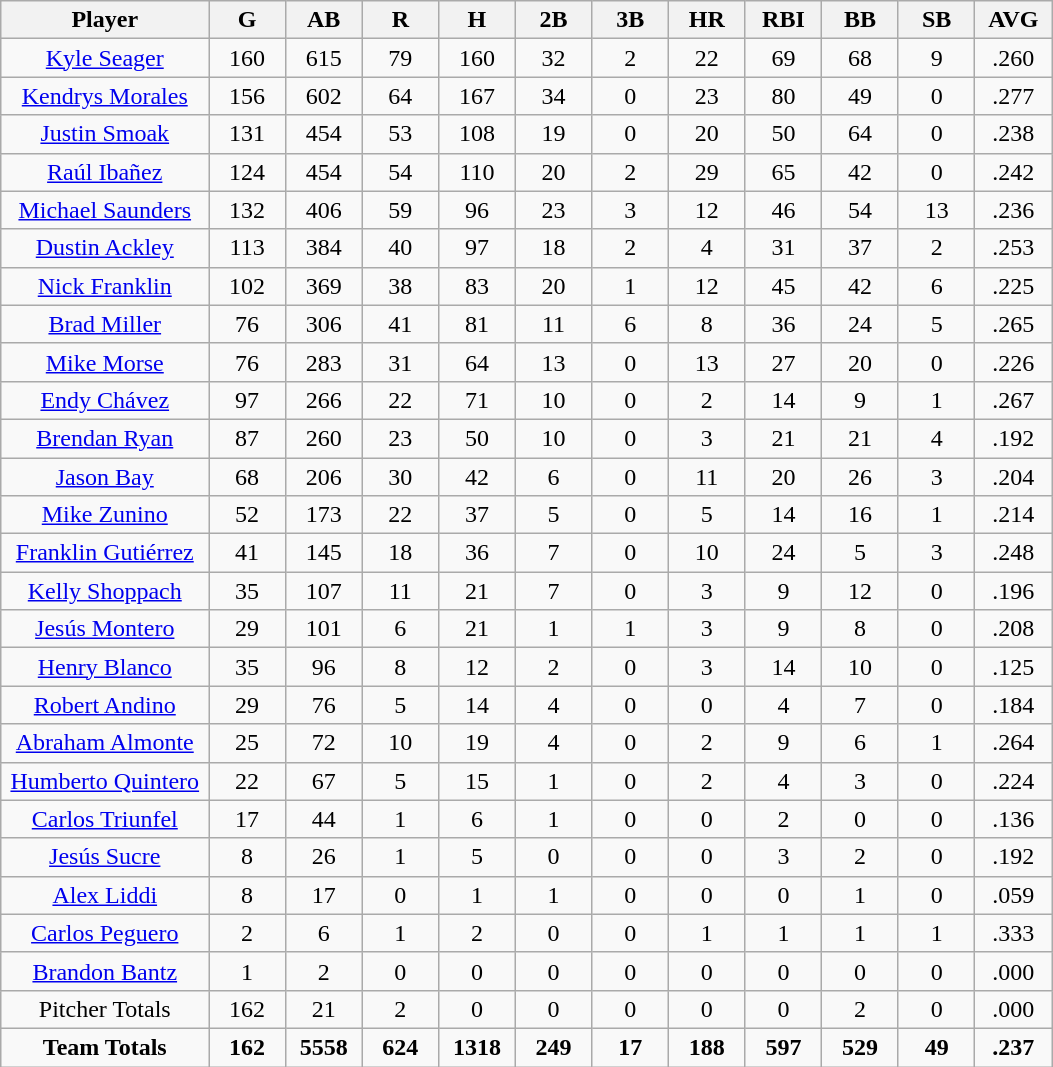<table class="wikitable sortable">
<tr>
<th bgcolor="#DDDDFF" width="19%">Player</th>
<th bgcolor="#DDDDFF" width="7%">G</th>
<th bgcolor="#DDDDFF" width="7%">AB</th>
<th bgcolor="#DDDDFF" width="7%">R</th>
<th bgcolor="#DDDDFF" width="7%">H</th>
<th bgcolor="#DDDDFF" width="7%">2B</th>
<th bgcolor="#DDDDFF" width="7%">3B</th>
<th bgcolor="#DDDDFF" width="7%">HR</th>
<th bgcolor="#DDDDFF" width="7%">RBI</th>
<th bgcolor="#DDDDFF" width="7%">BB</th>
<th bgcolor="#DDDDFF" width="7%">SB</th>
<th bgcolor="#DDDDFF" width="7%">AVG</th>
</tr>
<tr align="center">
<td><a href='#'>Kyle Seager</a></td>
<td>160</td>
<td>615</td>
<td>79</td>
<td>160</td>
<td>32</td>
<td>2</td>
<td>22</td>
<td>69</td>
<td>68</td>
<td>9</td>
<td>.260</td>
</tr>
<tr align=center>
<td><a href='#'>Kendrys Morales</a></td>
<td>156</td>
<td>602</td>
<td>64</td>
<td>167</td>
<td>34</td>
<td>0</td>
<td>23</td>
<td>80</td>
<td>49</td>
<td>0</td>
<td>.277</td>
</tr>
<tr align=center>
<td><a href='#'>Justin Smoak</a></td>
<td>131</td>
<td>454</td>
<td>53</td>
<td>108</td>
<td>19</td>
<td>0</td>
<td>20</td>
<td>50</td>
<td>64</td>
<td>0</td>
<td>.238</td>
</tr>
<tr align=center>
<td><a href='#'>Raúl Ibañez</a></td>
<td>124</td>
<td>454</td>
<td>54</td>
<td>110</td>
<td>20</td>
<td>2</td>
<td>29</td>
<td>65</td>
<td>42</td>
<td>0</td>
<td>.242</td>
</tr>
<tr align=center>
<td><a href='#'>Michael Saunders</a></td>
<td>132</td>
<td>406</td>
<td>59</td>
<td>96</td>
<td>23</td>
<td>3</td>
<td>12</td>
<td>46</td>
<td>54</td>
<td>13</td>
<td>.236</td>
</tr>
<tr align=center>
<td><a href='#'>Dustin Ackley</a></td>
<td>113</td>
<td>384</td>
<td>40</td>
<td>97</td>
<td>18</td>
<td>2</td>
<td>4</td>
<td>31</td>
<td>37</td>
<td>2</td>
<td>.253</td>
</tr>
<tr align=center>
<td><a href='#'>Nick Franklin</a></td>
<td>102</td>
<td>369</td>
<td>38</td>
<td>83</td>
<td>20</td>
<td>1</td>
<td>12</td>
<td>45</td>
<td>42</td>
<td>6</td>
<td>.225</td>
</tr>
<tr align=center>
<td><a href='#'>Brad Miller</a></td>
<td>76</td>
<td>306</td>
<td>41</td>
<td>81</td>
<td>11</td>
<td>6</td>
<td>8</td>
<td>36</td>
<td>24</td>
<td>5</td>
<td>.265</td>
</tr>
<tr align=center>
<td><a href='#'>Mike Morse</a></td>
<td>76</td>
<td>283</td>
<td>31</td>
<td>64</td>
<td>13</td>
<td>0</td>
<td>13</td>
<td>27</td>
<td>20</td>
<td>0</td>
<td>.226</td>
</tr>
<tr align=center>
<td><a href='#'>Endy Chávez</a></td>
<td>97</td>
<td>266</td>
<td>22</td>
<td>71</td>
<td>10</td>
<td>0</td>
<td>2</td>
<td>14</td>
<td>9</td>
<td>1</td>
<td>.267</td>
</tr>
<tr align=center>
<td><a href='#'>Brendan Ryan</a></td>
<td>87</td>
<td>260</td>
<td>23</td>
<td>50</td>
<td>10</td>
<td>0</td>
<td>3</td>
<td>21</td>
<td>21</td>
<td>4</td>
<td>.192</td>
</tr>
<tr align=center>
<td><a href='#'>Jason Bay</a></td>
<td>68</td>
<td>206</td>
<td>30</td>
<td>42</td>
<td>6</td>
<td>0</td>
<td>11</td>
<td>20</td>
<td>26</td>
<td>3</td>
<td>.204</td>
</tr>
<tr align=center>
<td><a href='#'>Mike Zunino</a></td>
<td>52</td>
<td>173</td>
<td>22</td>
<td>37</td>
<td>5</td>
<td>0</td>
<td>5</td>
<td>14</td>
<td>16</td>
<td>1</td>
<td>.214</td>
</tr>
<tr align=center>
<td><a href='#'>Franklin Gutiérrez</a></td>
<td>41</td>
<td>145</td>
<td>18</td>
<td>36</td>
<td>7</td>
<td>0</td>
<td>10</td>
<td>24</td>
<td>5</td>
<td>3</td>
<td>.248</td>
</tr>
<tr align=center>
<td><a href='#'>Kelly Shoppach</a></td>
<td>35</td>
<td>107</td>
<td>11</td>
<td>21</td>
<td>7</td>
<td>0</td>
<td>3</td>
<td>9</td>
<td>12</td>
<td>0</td>
<td>.196</td>
</tr>
<tr align=center>
<td><a href='#'>Jesús Montero</a></td>
<td>29</td>
<td>101</td>
<td>6</td>
<td>21</td>
<td>1</td>
<td>1</td>
<td>3</td>
<td>9</td>
<td>8</td>
<td>0</td>
<td>.208</td>
</tr>
<tr align=center>
<td><a href='#'>Henry Blanco</a></td>
<td>35</td>
<td>96</td>
<td>8</td>
<td>12</td>
<td>2</td>
<td>0</td>
<td>3</td>
<td>14</td>
<td>10</td>
<td>0</td>
<td>.125</td>
</tr>
<tr align=center>
<td><a href='#'>Robert Andino</a></td>
<td>29</td>
<td>76</td>
<td>5</td>
<td>14</td>
<td>4</td>
<td>0</td>
<td>0</td>
<td>4</td>
<td>7</td>
<td>0</td>
<td>.184</td>
</tr>
<tr align=center>
<td><a href='#'>Abraham Almonte</a></td>
<td>25</td>
<td>72</td>
<td>10</td>
<td>19</td>
<td>4</td>
<td>0</td>
<td>2</td>
<td>9</td>
<td>6</td>
<td>1</td>
<td>.264</td>
</tr>
<tr align=center>
<td><a href='#'>Humberto Quintero</a></td>
<td>22</td>
<td>67</td>
<td>5</td>
<td>15</td>
<td>1</td>
<td>0</td>
<td>2</td>
<td>4</td>
<td>3</td>
<td>0</td>
<td>.224</td>
</tr>
<tr align=center>
<td><a href='#'>Carlos Triunfel</a></td>
<td>17</td>
<td>44</td>
<td>1</td>
<td>6</td>
<td>1</td>
<td>0</td>
<td>0</td>
<td>2</td>
<td>0</td>
<td>0</td>
<td>.136</td>
</tr>
<tr align=center>
<td><a href='#'>Jesús Sucre</a></td>
<td>8</td>
<td>26</td>
<td>1</td>
<td>5</td>
<td>0</td>
<td>0</td>
<td>0</td>
<td>3</td>
<td>2</td>
<td>0</td>
<td>.192</td>
</tr>
<tr align=center>
<td><a href='#'>Alex Liddi</a></td>
<td>8</td>
<td>17</td>
<td>0</td>
<td>1</td>
<td>1</td>
<td>0</td>
<td>0</td>
<td>0</td>
<td>1</td>
<td>0</td>
<td>.059</td>
</tr>
<tr align=center>
<td><a href='#'>Carlos Peguero</a></td>
<td>2</td>
<td>6</td>
<td>1</td>
<td>2</td>
<td>0</td>
<td>0</td>
<td>1</td>
<td>1</td>
<td>1</td>
<td>1</td>
<td>.333</td>
</tr>
<tr align=center>
<td><a href='#'>Brandon Bantz</a></td>
<td>1</td>
<td>2</td>
<td>0</td>
<td>0</td>
<td>0</td>
<td>0</td>
<td>0</td>
<td>0</td>
<td>0</td>
<td>0</td>
<td>.000</td>
</tr>
<tr align=center>
<td>Pitcher Totals</td>
<td>162</td>
<td>21</td>
<td>2</td>
<td>0</td>
<td>0</td>
<td>0</td>
<td>0</td>
<td>0</td>
<td>2</td>
<td>0</td>
<td>.000</td>
</tr>
<tr align=center>
<td><strong>Team Totals</strong></td>
<td><strong>162</strong></td>
<td><strong>5558</strong></td>
<td><strong>624</strong></td>
<td><strong>1318</strong></td>
<td><strong>249</strong></td>
<td><strong>17</strong></td>
<td><strong>188</strong></td>
<td><strong>597</strong></td>
<td><strong>529</strong></td>
<td><strong>49</strong></td>
<td><strong>.237</strong></td>
</tr>
</table>
